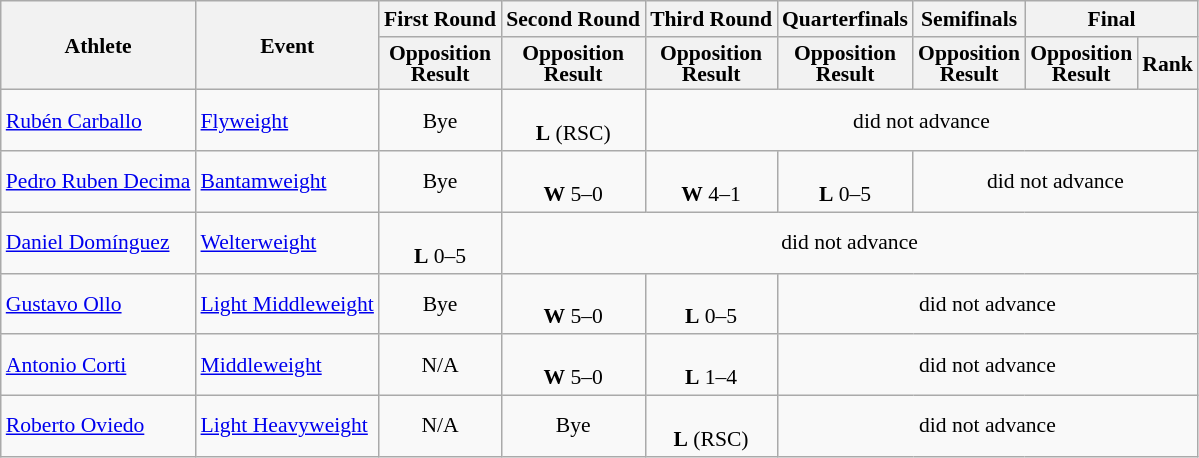<table class=wikitable style="font-size:90%">
<tr>
<th rowspan="2">Athlete</th>
<th rowspan="2">Event</th>
<th>First Round</th>
<th>Second Round</th>
<th>Third Round</th>
<th>Quarterfinals</th>
<th>Semifinals</th>
<th colspan="2">Final</th>
</tr>
<tr>
<th style="line-height:1em">Opposition<br>Result</th>
<th style="line-height:1em">Opposition<br>Result</th>
<th style="line-height:1em">Opposition<br>Result</th>
<th style="line-height:1em">Opposition<br>Result</th>
<th style="line-height:1em">Opposition<br>Result</th>
<th style="line-height:1em">Opposition<br>Result</th>
<th>Rank</th>
</tr>
<tr>
<td><a href='#'>Rubén Carballo</a></td>
<td><a href='#'>Flyweight</a></td>
<td align="center">Bye</td>
<td align="center"><br><strong>L</strong> (RSC)</td>
<td align="center" colspan="5">did not advance</td>
</tr>
<tr>
<td><a href='#'>Pedro Ruben Decima</a></td>
<td><a href='#'>Bantamweight</a></td>
<td align="center">Bye</td>
<td align="center"><br><strong>W</strong> 5–0</td>
<td align="center"><br><strong>W</strong> 4–1</td>
<td align="center"><br><strong>L</strong> 0–5</td>
<td align="center" colspan="3">did not advance</td>
</tr>
<tr>
<td><a href='#'>Daniel Domínguez</a></td>
<td><a href='#'>Welterweight</a></td>
<td align="center"><br><strong>L</strong> 0–5</td>
<td align="center" colspan="6">did not advance</td>
</tr>
<tr>
<td><a href='#'>Gustavo Ollo</a></td>
<td><a href='#'>Light Middleweight</a></td>
<td align="center">Bye</td>
<td align="center"><br><strong>W</strong> 5–0</td>
<td align="center"><br><strong>L</strong> 0–5</td>
<td align="center" colspan="4">did not advance</td>
</tr>
<tr>
<td><a href='#'>Antonio Corti</a></td>
<td><a href='#'>Middleweight</a></td>
<td align="center">N/A</td>
<td align="center"><br><strong>W</strong> 5–0</td>
<td align="center"><br><strong>L</strong> 1–4</td>
<td align="center" colspan="4">did not advance</td>
</tr>
<tr>
<td><a href='#'>Roberto Oviedo</a></td>
<td><a href='#'>Light Heavyweight</a></td>
<td align="center">N/A</td>
<td align="center">Bye</td>
<td align="center"><br><strong>L</strong> (RSC)</td>
<td align="center" colspan="5">did not advance</td>
</tr>
</table>
